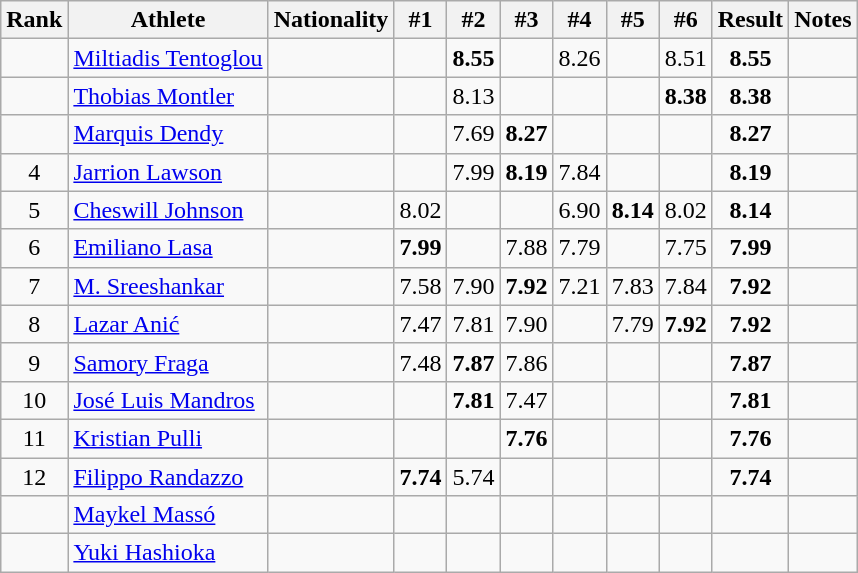<table class="wikitable sortable" style="text-align:center">
<tr>
<th>Rank</th>
<th>Athlete</th>
<th>Nationality</th>
<th>#1</th>
<th>#2</th>
<th>#3</th>
<th>#4</th>
<th>#5</th>
<th>#6</th>
<th>Result</th>
<th>Notes</th>
</tr>
<tr>
<td></td>
<td align="left"><a href='#'>Miltiadis Tentoglou</a></td>
<td align=left></td>
<td></td>
<td><strong>8.55</strong></td>
<td></td>
<td>8.26</td>
<td></td>
<td>8.51</td>
<td><strong>8.55</strong></td>
<td></td>
</tr>
<tr>
<td></td>
<td align="left"><a href='#'>Thobias Montler</a></td>
<td align=left></td>
<td></td>
<td>8.13</td>
<td></td>
<td></td>
<td></td>
<td><strong>8.38</strong></td>
<td><strong>8.38</strong></td>
<td></td>
</tr>
<tr>
<td></td>
<td align="left"><a href='#'>Marquis Dendy</a></td>
<td align=left></td>
<td></td>
<td>7.69</td>
<td><strong>8.27</strong></td>
<td></td>
<td></td>
<td></td>
<td><strong>8.27</strong></td>
<td></td>
</tr>
<tr>
<td>4</td>
<td align="left"><a href='#'>Jarrion Lawson</a></td>
<td align=left></td>
<td></td>
<td>7.99</td>
<td><strong>8.19</strong></td>
<td>7.84</td>
<td></td>
<td></td>
<td><strong>8.19</strong></td>
<td></td>
</tr>
<tr>
<td>5</td>
<td align="left"><a href='#'>Cheswill Johnson</a></td>
<td align=left></td>
<td>8.02</td>
<td></td>
<td></td>
<td>6.90</td>
<td><strong>8.14</strong></td>
<td>8.02</td>
<td><strong>8.14</strong></td>
<td></td>
</tr>
<tr>
<td>6</td>
<td align="left"><a href='#'>Emiliano Lasa</a></td>
<td align=left></td>
<td><strong>7.99</strong></td>
<td></td>
<td>7.88</td>
<td>7.79</td>
<td></td>
<td>7.75</td>
<td><strong>7.99</strong></td>
<td></td>
</tr>
<tr>
<td>7</td>
<td align="left"><a href='#'>M. Sreeshankar</a></td>
<td align=left></td>
<td>7.58</td>
<td>7.90</td>
<td><strong>7.92</strong></td>
<td>7.21</td>
<td>7.83</td>
<td>7.84</td>
<td><strong>7.92</strong></td>
<td></td>
</tr>
<tr>
<td>8</td>
<td align="left"><a href='#'>Lazar Anić</a></td>
<td align=left></td>
<td>7.47</td>
<td>7.81</td>
<td>7.90</td>
<td></td>
<td>7.79</td>
<td><strong>7.92</strong></td>
<td><strong>7.92</strong></td>
<td></td>
</tr>
<tr>
<td>9</td>
<td align="left"><a href='#'>Samory Fraga</a></td>
<td align=left></td>
<td>7.48</td>
<td><strong>7.87</strong></td>
<td>7.86</td>
<td></td>
<td></td>
<td></td>
<td><strong>7.87</strong></td>
<td></td>
</tr>
<tr>
<td>10</td>
<td align="left"><a href='#'>José Luis Mandros</a></td>
<td align=left></td>
<td></td>
<td><strong>7.81</strong></td>
<td>7.47</td>
<td></td>
<td></td>
<td></td>
<td><strong>7.81</strong></td>
<td></td>
</tr>
<tr>
<td>11</td>
<td align="left"><a href='#'>Kristian Pulli</a></td>
<td align=left></td>
<td></td>
<td></td>
<td><strong>7.76</strong></td>
<td></td>
<td></td>
<td></td>
<td><strong>7.76</strong></td>
<td></td>
</tr>
<tr>
<td>12</td>
<td align="left"><a href='#'>Filippo Randazzo</a></td>
<td align=left></td>
<td><strong>7.74</strong></td>
<td>5.74</td>
<td></td>
<td></td>
<td></td>
<td></td>
<td><strong>7.74</strong></td>
<td></td>
</tr>
<tr>
<td></td>
<td align="left"><a href='#'>Maykel Massó</a></td>
<td align=left></td>
<td></td>
<td></td>
<td></td>
<td></td>
<td></td>
<td></td>
<td></td>
<td></td>
</tr>
<tr>
<td></td>
<td align="left"><a href='#'>Yuki Hashioka</a></td>
<td align=left></td>
<td></td>
<td></td>
<td></td>
<td></td>
<td></td>
<td></td>
<td></td>
<td></td>
</tr>
</table>
